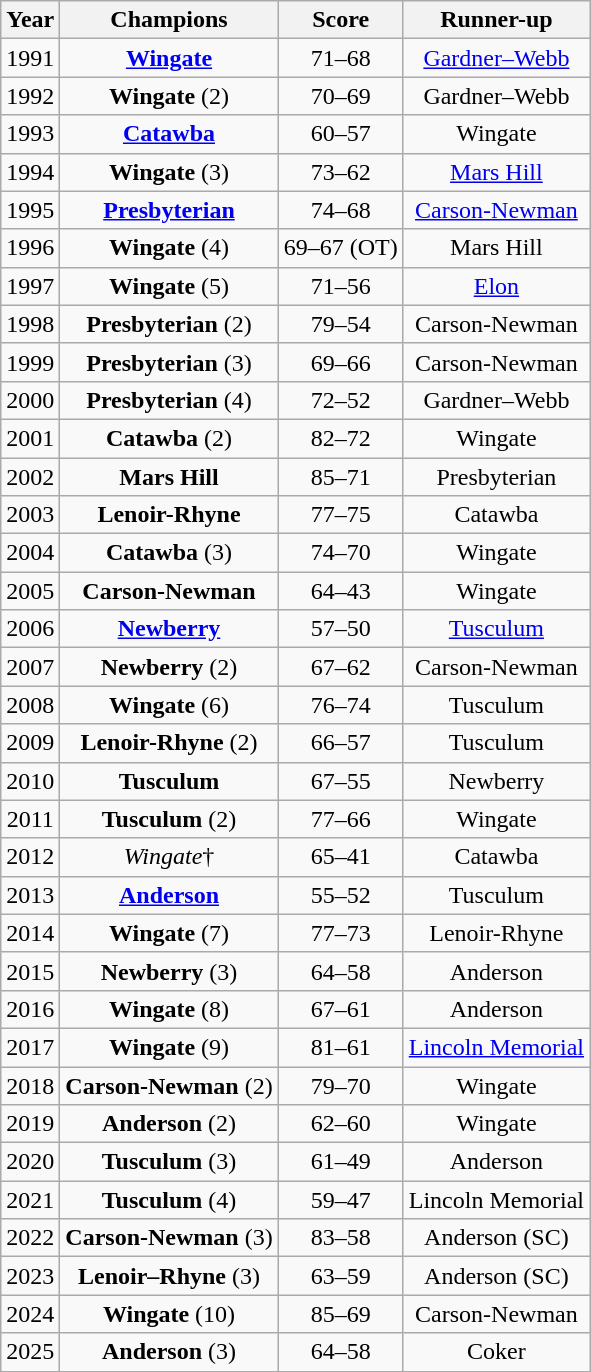<table class="wikitable sortable">
<tr>
<th>Year</th>
<th>Champions</th>
<th>Score</th>
<th>Runner-up</th>
</tr>
<tr align=center>
<td>1991</td>
<td><strong><a href='#'>Wingate</a></strong></td>
<td>71–68</td>
<td><a href='#'>Gardner–Webb</a></td>
</tr>
<tr align=center>
<td>1992</td>
<td><strong>Wingate</strong> (2)</td>
<td>70–69</td>
<td>Gardner–Webb</td>
</tr>
<tr align=center>
<td>1993</td>
<td><strong><a href='#'>Catawba</a></strong></td>
<td>60–57</td>
<td>Wingate</td>
</tr>
<tr align=center>
<td>1994</td>
<td><strong>Wingate</strong> (3)</td>
<td>73–62</td>
<td><a href='#'>Mars Hill</a></td>
</tr>
<tr align=center>
<td>1995</td>
<td><strong><a href='#'>Presbyterian</a></strong></td>
<td>74–68</td>
<td><a href='#'>Carson-Newman</a></td>
</tr>
<tr align=center>
<td>1996</td>
<td><strong>Wingate</strong> (4)</td>
<td>69–67 (OT)</td>
<td>Mars Hill</td>
</tr>
<tr align=center>
<td>1997</td>
<td><strong>Wingate</strong> (5)</td>
<td>71–56</td>
<td><a href='#'>Elon</a></td>
</tr>
<tr align=center>
<td>1998</td>
<td><strong>Presbyterian</strong> (2)</td>
<td>79–54</td>
<td>Carson-Newman</td>
</tr>
<tr align=center>
<td>1999</td>
<td><strong>Presbyterian</strong> (3)</td>
<td>69–66</td>
<td>Carson-Newman</td>
</tr>
<tr align=center>
<td>2000</td>
<td><strong>Presbyterian</strong> (4)</td>
<td>72–52</td>
<td>Gardner–Webb</td>
</tr>
<tr align=center>
<td>2001</td>
<td><strong>Catawba</strong> (2)</td>
<td>82–72</td>
<td>Wingate</td>
</tr>
<tr align=center>
<td>2002</td>
<td><strong>Mars Hill</strong></td>
<td>85–71</td>
<td>Presbyterian</td>
</tr>
<tr align=center>
<td>2003</td>
<td><strong>Lenoir-Rhyne</strong></td>
<td>77–75</td>
<td>Catawba</td>
</tr>
<tr align=center>
<td>2004</td>
<td><strong>Catawba</strong> (3)</td>
<td>74–70</td>
<td>Wingate</td>
</tr>
<tr align=center>
<td>2005</td>
<td><strong>Carson-Newman</strong></td>
<td>64–43</td>
<td>Wingate</td>
</tr>
<tr align=center>
<td>2006</td>
<td><strong><a href='#'>Newberry</a></strong></td>
<td>57–50</td>
<td><a href='#'>Tusculum</a></td>
</tr>
<tr align=center>
<td>2007</td>
<td><strong>Newberry</strong> (2)</td>
<td>67–62</td>
<td>Carson-Newman</td>
</tr>
<tr align=center>
<td>2008</td>
<td><strong>Wingate</strong> (6)</td>
<td>76–74</td>
<td>Tusculum</td>
</tr>
<tr align=center>
<td>2009</td>
<td><strong>Lenoir-Rhyne</strong> (2)</td>
<td>66–57</td>
<td>Tusculum</td>
</tr>
<tr align=center>
<td>2010</td>
<td><strong>Tusculum</strong></td>
<td>67–55</td>
<td>Newberry</td>
</tr>
<tr align=center>
<td>2011</td>
<td><strong>Tusculum</strong> (2)</td>
<td>77–66</td>
<td>Wingate</td>
</tr>
<tr align=center>
<td>2012</td>
<td><em>Wingate</em>†</td>
<td>65–41</td>
<td>Catawba</td>
</tr>
<tr align=center>
<td>2013</td>
<td><strong><a href='#'>Anderson</a></strong></td>
<td>55–52</td>
<td>Tusculum</td>
</tr>
<tr align=center>
<td>2014</td>
<td><strong>Wingate</strong> (7)</td>
<td>77–73</td>
<td>Lenoir-Rhyne</td>
</tr>
<tr align=center>
<td>2015</td>
<td><strong>Newberry</strong> (3)</td>
<td>64–58</td>
<td>Anderson</td>
</tr>
<tr align=center>
<td>2016</td>
<td><strong>Wingate</strong> (8)</td>
<td>67–61</td>
<td>Anderson</td>
</tr>
<tr align=center>
<td>2017</td>
<td><strong>Wingate</strong> (9)</td>
<td>81–61</td>
<td><a href='#'>Lincoln Memorial</a></td>
</tr>
<tr align=center>
<td>2018</td>
<td><strong>Carson-Newman</strong> (2)</td>
<td>79–70</td>
<td>Wingate</td>
</tr>
<tr align=center>
<td>2019</td>
<td><strong>Anderson</strong> (2)</td>
<td>62–60</td>
<td>Wingate</td>
</tr>
<tr align=center>
<td>2020</td>
<td><strong>Tusculum</strong> (3)</td>
<td>61–49</td>
<td>Anderson</td>
</tr>
<tr align=center>
<td>2021</td>
<td><strong>Tusculum</strong> (4)</td>
<td>59–47</td>
<td>Lincoln Memorial</td>
</tr>
<tr align=center>
<td>2022</td>
<td><strong>Carson-Newman</strong> (3)</td>
<td>83–58</td>
<td>Anderson (SC)</td>
</tr>
<tr align=center>
<td>2023</td>
<td><strong>Lenoir–Rhyne</strong> (3)</td>
<td>63–59</td>
<td>Anderson (SC)</td>
</tr>
<tr align=center>
<td>2024</td>
<td><strong>Wingate</strong> (10)</td>
<td>85–69</td>
<td>Carson-Newman</td>
</tr>
<tr align=center>
<td>2025</td>
<td><strong>Anderson</strong> (3)</td>
<td>64–58</td>
<td>Coker</td>
</tr>
</table>
